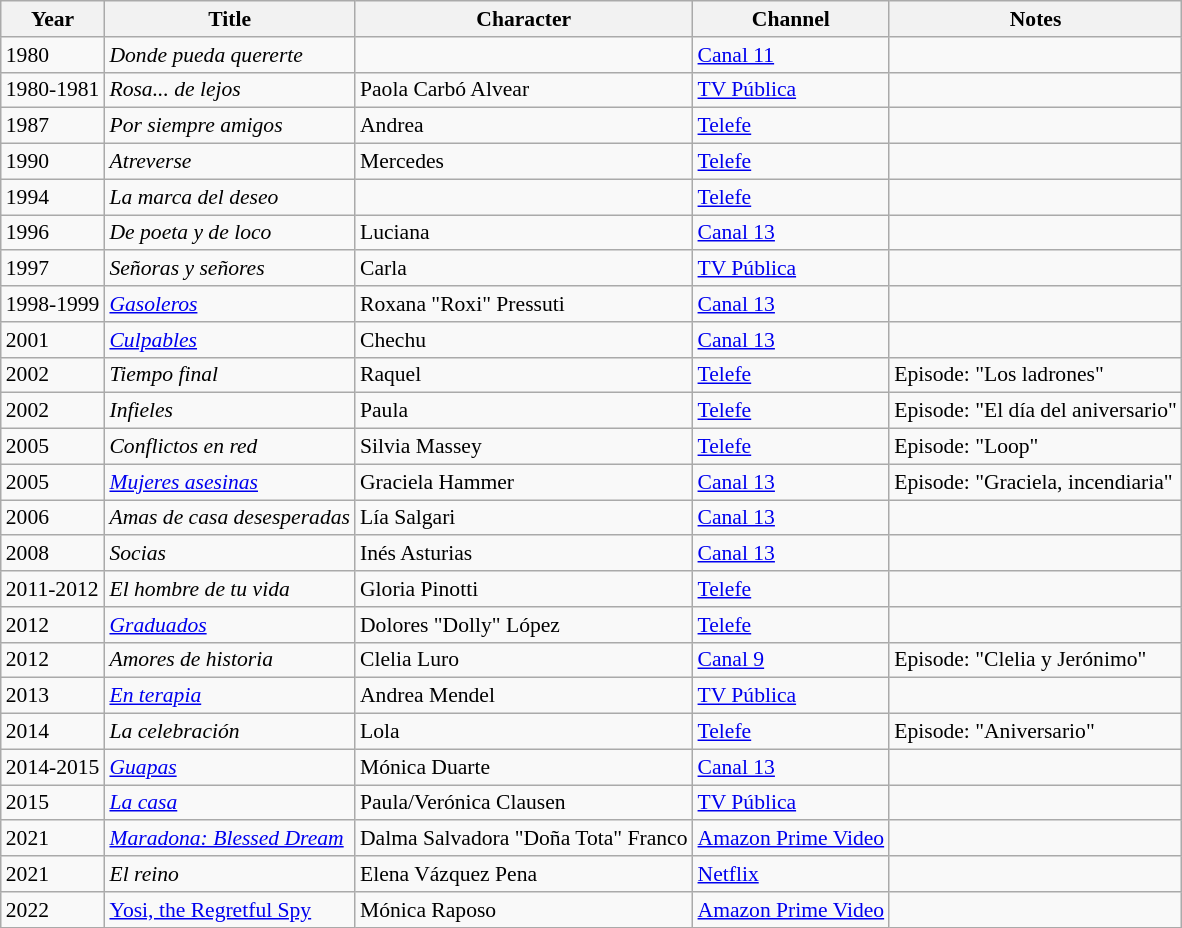<table class="wikitable" style="font-size: 90%;">
<tr>
<th>Year</th>
<th>Title</th>
<th>Character</th>
<th>Channel</th>
<th>Notes</th>
</tr>
<tr>
<td>1980</td>
<td><em>Donde pueda quererte</em></td>
<td></td>
<td><a href='#'>Canal 11</a></td>
<td></td>
</tr>
<tr>
<td>1980-1981</td>
<td><em>Rosa... de lejos</em></td>
<td>Paola Carbó Alvear</td>
<td><a href='#'>TV Pública</a></td>
<td></td>
</tr>
<tr>
<td>1987</td>
<td><em>Por siempre amigos</em></td>
<td>Andrea</td>
<td><a href='#'>Telefe</a></td>
<td></td>
</tr>
<tr>
<td>1990</td>
<td><em>Atreverse</em></td>
<td>Mercedes</td>
<td><a href='#'>Telefe</a></td>
<td></td>
</tr>
<tr>
<td>1994</td>
<td><em>La marca del deseo</em></td>
<td></td>
<td><a href='#'>Telefe</a></td>
<td></td>
</tr>
<tr>
<td>1996</td>
<td><em>De poeta y de loco</em></td>
<td>Luciana</td>
<td><a href='#'>Canal 13</a></td>
<td></td>
</tr>
<tr>
<td>1997</td>
<td><em>Señoras y señores</em></td>
<td>Carla</td>
<td><a href='#'>TV Pública</a></td>
<td></td>
</tr>
<tr>
<td>1998-1999</td>
<td><em><a href='#'>Gasoleros</a></em></td>
<td>Roxana "Roxi" Pressuti</td>
<td><a href='#'>Canal 13</a></td>
<td></td>
</tr>
<tr>
<td>2001</td>
<td><em><a href='#'>Culpables</a></em></td>
<td>Chechu</td>
<td><a href='#'>Canal 13</a></td>
<td></td>
</tr>
<tr>
<td>2002</td>
<td><em>Tiempo final</em></td>
<td>Raquel</td>
<td><a href='#'>Telefe</a></td>
<td>Episode: "Los ladrones"</td>
</tr>
<tr>
<td>2002</td>
<td><em>Infieles</em></td>
<td>Paula</td>
<td><a href='#'>Telefe</a></td>
<td>Episode: "El día del aniversario"</td>
</tr>
<tr>
<td>2005</td>
<td><em>Conflictos en red</em></td>
<td>Silvia Massey</td>
<td><a href='#'>Telefe</a></td>
<td>Episode: "Loop"</td>
</tr>
<tr>
<td>2005</td>
<td><em><a href='#'>Mujeres asesinas</a></em></td>
<td>Graciela Hammer</td>
<td><a href='#'>Canal 13</a></td>
<td>Episode: "Graciela, incendiaria"</td>
</tr>
<tr>
<td>2006</td>
<td><em>Amas de casa desesperadas</em></td>
<td>Lía Salgari</td>
<td><a href='#'>Canal 13</a></td>
<td></td>
</tr>
<tr>
<td>2008</td>
<td><em>Socias</em></td>
<td>Inés Asturias</td>
<td><a href='#'>Canal 13</a></td>
<td></td>
</tr>
<tr>
<td>2011-2012</td>
<td><em>El hombre de tu vida</em></td>
<td>Gloria Pinotti</td>
<td><a href='#'>Telefe</a></td>
<td></td>
</tr>
<tr>
<td>2012</td>
<td><em><a href='#'>Graduados</a></em></td>
<td>Dolores "Dolly" López</td>
<td><a href='#'>Telefe</a></td>
<td></td>
</tr>
<tr>
<td>2012</td>
<td><em>Amores de historia</em></td>
<td>Clelia Luro</td>
<td><a href='#'>Canal 9</a></td>
<td>Episode: "Clelia y Jerónimo"</td>
</tr>
<tr>
<td>2013</td>
<td><em><a href='#'>En terapia</a></em></td>
<td>Andrea Mendel</td>
<td><a href='#'>TV Pública</a></td>
<td></td>
</tr>
<tr>
<td>2014</td>
<td><em>La celebración</em></td>
<td>Lola</td>
<td><a href='#'>Telefe</a></td>
<td>Episode: "Aniversario"</td>
</tr>
<tr>
<td>2014-2015</td>
<td><em><a href='#'>Guapas</a></em></td>
<td>Mónica Duarte</td>
<td><a href='#'>Canal 13</a></td>
<td></td>
</tr>
<tr>
<td>2015</td>
<td><em><a href='#'>La casa</a></em></td>
<td>Paula/Verónica Clausen</td>
<td><a href='#'>TV Pública</a></td>
<td></td>
</tr>
<tr>
<td>2021</td>
<td><em><a href='#'>Maradona: Blessed Dream</a></em></td>
<td>Dalma Salvadora "Doña Tota" Franco</td>
<td><a href='#'>Amazon Prime Video</a></td>
<td></td>
</tr>
<tr>
<td>2021</td>
<td><em>El reino</em></td>
<td>Elena Vázquez Pena</td>
<td><a href='#'>Netflix</a></td>
<td></td>
</tr>
<tr>
<td>2022</td>
<td><a href='#'>Yosi, the Regretful Spy</a></td>
<td>Mónica Raposo</td>
<td><a href='#'>Amazon Prime Video</a></td>
<td></td>
</tr>
</table>
